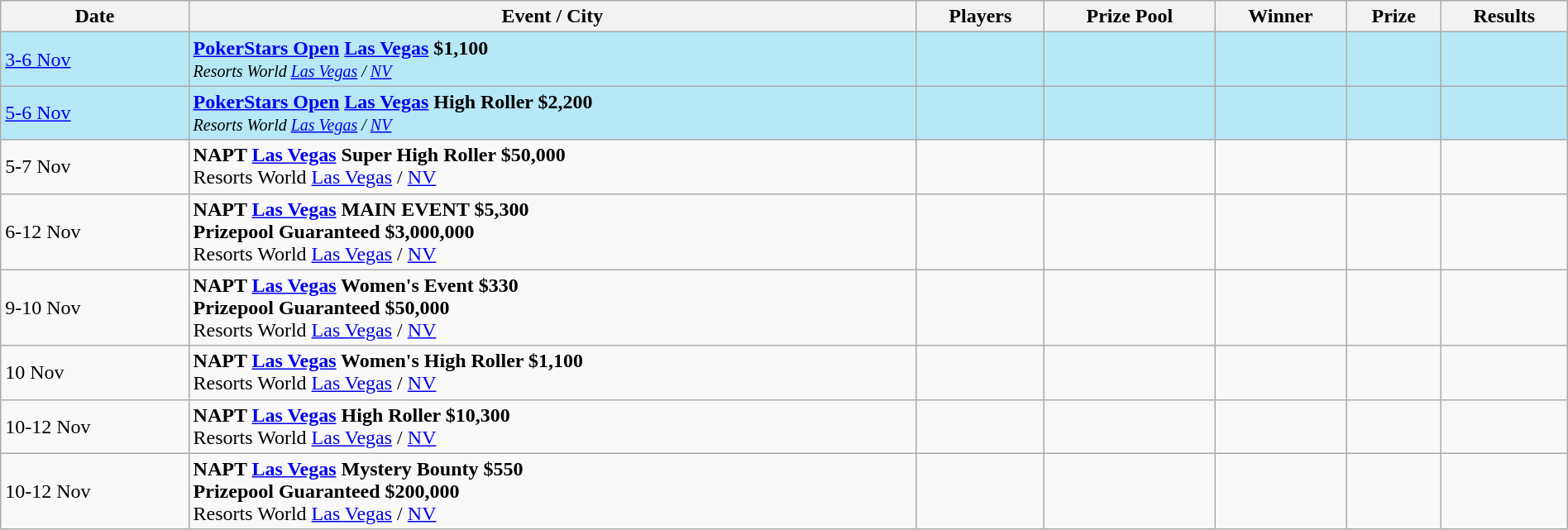<table class="wikitable" width="100%">
<tr>
<th width="12%">Date</th>
<th !width="20%">Event / City</th>
<th !width="11%">Players</th>
<th !width="12%">Prize Pool</th>
<th !width="20%">Winner</th>
<th !width="12%">Prize</th>
<th !width="11%">Results</th>
</tr>
<tr>
<td style="background-color:#b7e8f7"><a href='#'>3-6 Nov</a></td>
<td style="background-color:#b7e8f7"> <strong><a href='#'>PokerStars Open</a> <a href='#'>Las Vegas</a> $1,100</strong><br><small><em>Resorts World <a href='#'>Las Vegas</a> / <a href='#'>NV</a></em></small></td>
<td style="background-color:#b7e8f7"></td>
<td style="background-color:#b7e8f7"></td>
<td style="background-color:#b7e8f7"></td>
<td style="background-color:#b7e8f7"></td>
<td style="background-color:#b7e8f7"></td>
</tr>
<tr>
<td style="background-color:#b7e8f7"><a href='#'>5-6 Nov</a></td>
<td style="background-color:#b7e8f7"> <strong><a href='#'>PokerStars Open</a> <a href='#'>Las Vegas</a> High Roller $2,200</strong><br><small><em>Resorts World <a href='#'>Las Vegas</a> / <a href='#'>NV</a></em></small></td>
<td style="background-color:#b7e8f7"></td>
<td style="background-color:#b7e8f7"></td>
<td style="background-color:#b7e8f7"></td>
<td style="background-color:#b7e8f7"></td>
<td style="background-color:#b7e8f7"></td>
</tr>
<tr>
<td>5-7 Nov</td>
<td> <strong>NAPT <a href='#'>Las Vegas</a> Super High Roller $50,000</strong><br>Resorts World <a href='#'>Las Vegas</a> / <a href='#'>NV</a></td>
<td></td>
<td></td>
<td></td>
<td></td>
<td></td>
</tr>
<tr>
<td>6-12 Nov</td>
<td> <strong>NAPT <a href='#'>Las Vegas</a> MAIN EVENT $5,300<br>Prizepool Guaranteed $3,000,000</strong><br>Resorts World <a href='#'>Las Vegas</a> / <a href='#'>NV</a></td>
<td></td>
<td></td>
<td></td>
<td></td>
<td></td>
</tr>
<tr>
<td>9-10 Nov</td>
<td> <strong>NAPT <a href='#'>Las Vegas</a> Women's Event $330<br>Prizepool Guaranteed $50,000</strong><br>Resorts World <a href='#'>Las Vegas</a> / <a href='#'>NV</a></td>
<td></td>
<td></td>
<td></td>
<td></td>
<td></td>
</tr>
<tr>
<td>10 Nov</td>
<td> <strong>NAPT <a href='#'>Las Vegas</a> Women's High Roller $1,100</strong><br>Resorts World <a href='#'>Las Vegas</a> / <a href='#'>NV</a></td>
<td></td>
<td></td>
<td></td>
<td></td>
<td></td>
</tr>
<tr>
<td>10-12 Nov</td>
<td> <strong>NAPT <a href='#'>Las Vegas</a> High Roller $10,300</strong><br>Resorts World <a href='#'>Las Vegas</a> / <a href='#'>NV</a></td>
<td></td>
<td></td>
<td></td>
<td></td>
<td></td>
</tr>
<tr>
<td>10-12 Nov</td>
<td> <strong>NAPT <a href='#'>Las Vegas</a> Mystery Bounty $550<br>Prizepool Guaranteed $200,000</strong><br>Resorts World <a href='#'>Las Vegas</a> / <a href='#'>NV</a></td>
<td></td>
<td></td>
<td></td>
<td></td>
<td></td>
</tr>
</table>
